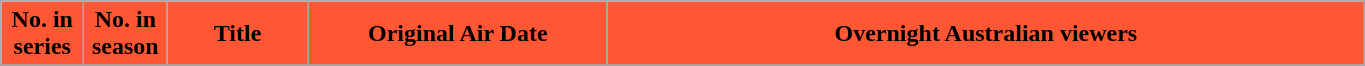<table class="wikitable plainrowheaders" style="width:72%">
<tr style="color:black">
<th style="width:3em; background: #ff5733;">No. in<br>series</th>
<th style="width:3em; background: #ff5733;">No. in<br>season</th>
<th style="background: #ff5733;">Title</th>
<th style="width:12em; background: #ff5733;">Original Air Date</th>
<th style="background: #ff5733;">Overnight Australian viewers</th>
</tr>
<tr>
</tr>
</table>
